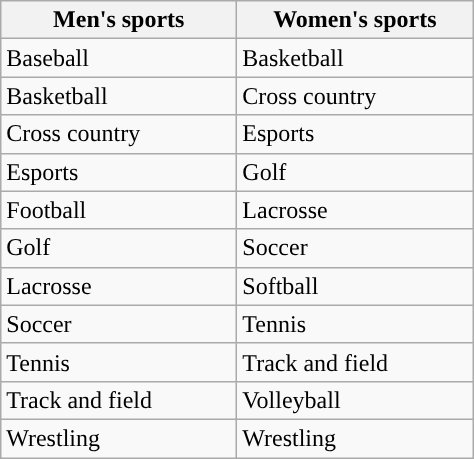<table class="wikitable"; style= "text-align: ">
<tr>
<th width=150px>Men's sports</th>
<th width=150px>Women's sports</th>
</tr>
<tr>
<td>Baseball</td>
<td>Basketball</td>
</tr>
<tr>
<td>Basketball</td>
<td>Cross country</td>
</tr>
<tr>
<td>Cross country</td>
<td>Esports</td>
</tr>
<tr>
<td>Esports</td>
<td>Golf</td>
</tr>
<tr>
<td>Football</td>
<td>Lacrosse</td>
</tr>
<tr>
<td>Golf</td>
<td>Soccer</td>
</tr>
<tr>
<td>Lacrosse</td>
<td>Softball</td>
</tr>
<tr>
<td>Soccer</td>
<td>Tennis</td>
</tr>
<tr>
<td>Tennis</td>
<td>Track and field</td>
</tr>
<tr>
<td>Track and field</td>
<td>Volleyball</td>
</tr>
<tr>
<td>Wrestling</td>
<td>Wrestling</td>
</tr>
</table>
